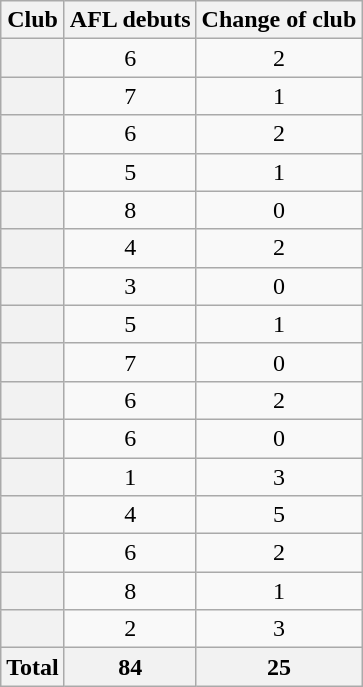<table class="wikitable plainrowheaders sortable" style="text-align:center;">
<tr>
<th scope="col">Club</th>
<th scope="col">AFL debuts</th>
<th scope="col">Change of club</th>
</tr>
<tr>
<th scope="row"></th>
<td>6</td>
<td>2</td>
</tr>
<tr>
<th scope="row"></th>
<td>7</td>
<td>1</td>
</tr>
<tr>
<th scope="row"></th>
<td>6</td>
<td>2</td>
</tr>
<tr>
<th scope="row"></th>
<td>5</td>
<td>1</td>
</tr>
<tr>
<th scope="row"></th>
<td>8</td>
<td>0</td>
</tr>
<tr>
<th scope="row"></th>
<td>4</td>
<td>2</td>
</tr>
<tr>
<th scope="row"></th>
<td>3</td>
<td>0</td>
</tr>
<tr>
<th scope="row"></th>
<td>5</td>
<td>1</td>
</tr>
<tr>
<th scope="row"></th>
<td>7</td>
<td>0</td>
</tr>
<tr>
<th scope="row"></th>
<td>6</td>
<td>2</td>
</tr>
<tr>
<th scope="row"></th>
<td>6</td>
<td>0</td>
</tr>
<tr>
<th scope="row"></th>
<td>1</td>
<td>3</td>
</tr>
<tr>
<th scope="row"></th>
<td>4</td>
<td>5</td>
</tr>
<tr>
<th scope="row"></th>
<td>6</td>
<td>2</td>
</tr>
<tr>
<th scope="row"></th>
<td>8</td>
<td>1</td>
</tr>
<tr>
<th scope="row"></th>
<td>2</td>
<td>3</td>
</tr>
<tr class="sortbottom">
<th>Total</th>
<th>84</th>
<th>25</th>
</tr>
</table>
